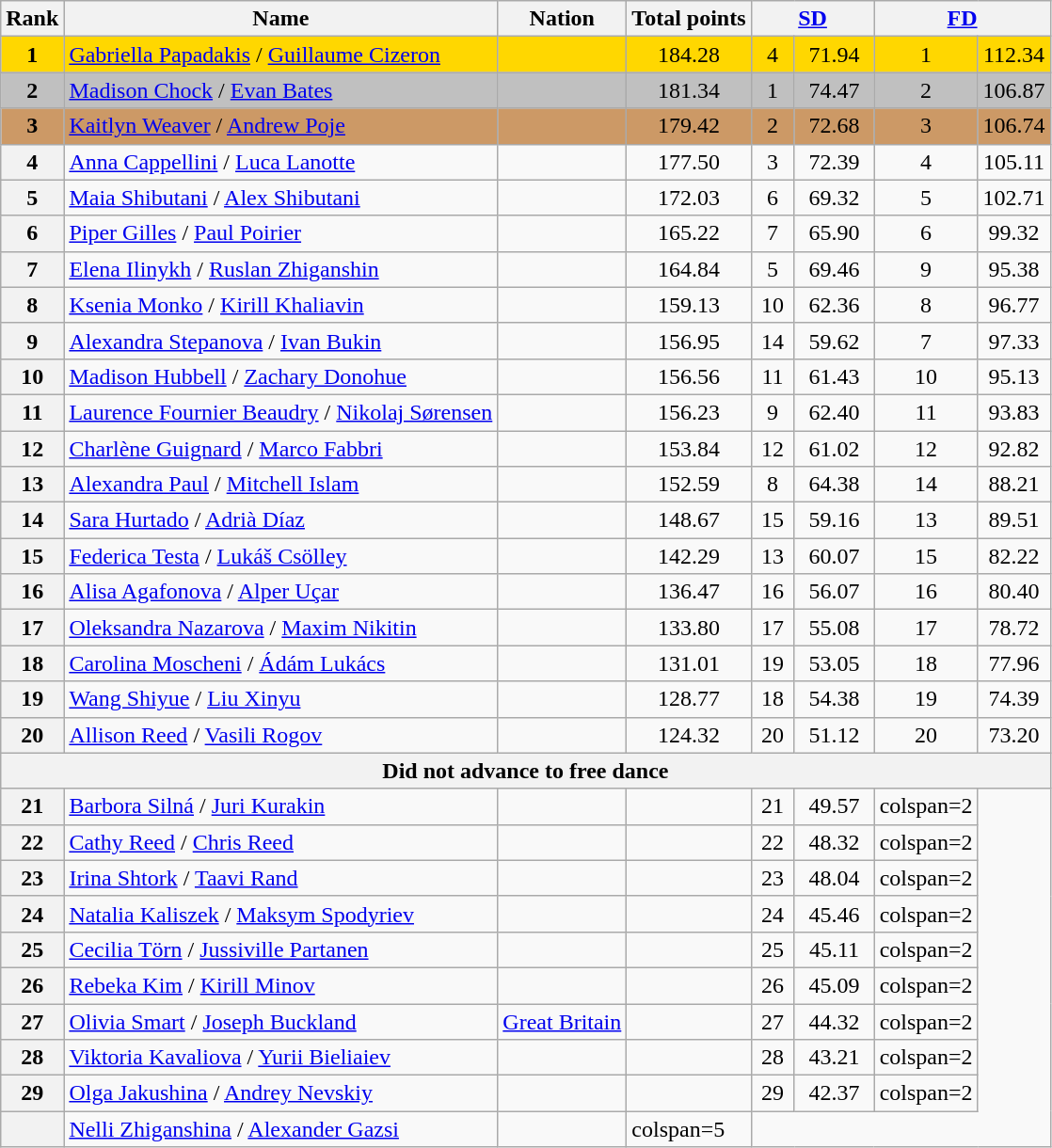<table class="wikitable sortable">
<tr>
<th>Rank</th>
<th>Name</th>
<th>Nation</th>
<th>Total points</th>
<th colspan="2" width="80px"><a href='#'>SD</a></th>
<th colspan="2" width="80px"><a href='#'>FD</a></th>
</tr>
<tr bgcolor="gold">
<td align="center"><strong>1</strong></td>
<td><a href='#'>Gabriella Papadakis</a> / <a href='#'>Guillaume Cizeron</a></td>
<td></td>
<td align="center">184.28</td>
<td align="center">4</td>
<td align="center">71.94</td>
<td align="center">1</td>
<td align="center">112.34</td>
</tr>
<tr bgcolor="silver">
<td align="center"><strong>2</strong></td>
<td><a href='#'>Madison Chock</a> / <a href='#'>Evan Bates</a></td>
<td></td>
<td align="center">181.34</td>
<td align="center">1</td>
<td align="center">74.47</td>
<td align="center">2</td>
<td align="center">106.87</td>
</tr>
<tr bgcolor="cc9966">
<td align="center"><strong>3</strong></td>
<td><a href='#'>Kaitlyn Weaver</a> / <a href='#'>Andrew Poje</a></td>
<td></td>
<td align="center">179.42</td>
<td align="center">2</td>
<td align="center">72.68</td>
<td align="center">3</td>
<td align="center">106.74</td>
</tr>
<tr>
<th>4</th>
<td><a href='#'>Anna Cappellini</a> / <a href='#'>Luca Lanotte</a></td>
<td></td>
<td align="center">177.50</td>
<td align="center">3</td>
<td align="center">72.39</td>
<td align="center">4</td>
<td align="center">105.11</td>
</tr>
<tr>
<th>5</th>
<td><a href='#'>Maia Shibutani</a> / <a href='#'>Alex Shibutani</a></td>
<td></td>
<td align="center">172.03</td>
<td align="center">6</td>
<td align="center">69.32</td>
<td align="center">5</td>
<td align="center">102.71</td>
</tr>
<tr>
<th>6</th>
<td><a href='#'>Piper Gilles</a> / <a href='#'>Paul Poirier</a></td>
<td></td>
<td align="center">165.22</td>
<td align="center">7</td>
<td align="center">65.90</td>
<td align="center">6</td>
<td align="center">99.32</td>
</tr>
<tr>
<th>7</th>
<td><a href='#'>Elena Ilinykh</a> / <a href='#'>Ruslan Zhiganshin</a></td>
<td></td>
<td align="center">164.84</td>
<td align="center">5</td>
<td align="center">69.46</td>
<td align="center">9</td>
<td align="center">95.38</td>
</tr>
<tr>
<th>8</th>
<td><a href='#'>Ksenia Monko</a> / <a href='#'>Kirill Khaliavin</a></td>
<td></td>
<td align="center">159.13</td>
<td align="center">10</td>
<td align="center">62.36</td>
<td align="center">8</td>
<td align="center">96.77</td>
</tr>
<tr>
<th>9</th>
<td><a href='#'>Alexandra Stepanova</a> / <a href='#'>Ivan Bukin</a></td>
<td></td>
<td align="center">156.95</td>
<td align="center">14</td>
<td align="center">59.62</td>
<td align="center">7</td>
<td align="center">97.33</td>
</tr>
<tr>
<th>10</th>
<td><a href='#'>Madison Hubbell</a> / <a href='#'>Zachary Donohue</a></td>
<td></td>
<td align="center">156.56</td>
<td align="center">11</td>
<td align="center">61.43</td>
<td align="center">10</td>
<td align="center">95.13</td>
</tr>
<tr>
<th>11</th>
<td><a href='#'>Laurence Fournier Beaudry</a> / <a href='#'>Nikolaj Sørensen</a></td>
<td></td>
<td align="center">156.23</td>
<td align="center">9</td>
<td align="center">62.40</td>
<td align="center">11</td>
<td align="center">93.83</td>
</tr>
<tr>
<th>12</th>
<td><a href='#'>Charlène Guignard</a> / <a href='#'>Marco Fabbri</a></td>
<td></td>
<td align="center">153.84</td>
<td align="center">12</td>
<td align="center">61.02</td>
<td align="center">12</td>
<td align="center">92.82</td>
</tr>
<tr>
<th>13</th>
<td><a href='#'>Alexandra Paul</a> / <a href='#'>Mitchell Islam</a></td>
<td></td>
<td align="center">152.59</td>
<td align="center">8</td>
<td align="center">64.38</td>
<td align="center">14</td>
<td align="center">88.21</td>
</tr>
<tr>
<th>14</th>
<td><a href='#'>Sara Hurtado</a> / <a href='#'>Adrià Díaz</a></td>
<td></td>
<td align="center">148.67</td>
<td align="center">15</td>
<td align="center">59.16</td>
<td align="center">13</td>
<td align="center">89.51</td>
</tr>
<tr>
<th>15</th>
<td><a href='#'>Federica Testa</a> / <a href='#'>Lukáš Csölley</a></td>
<td></td>
<td align="center">142.29</td>
<td align="center">13</td>
<td align="center">60.07</td>
<td align="center">15</td>
<td align="center">82.22</td>
</tr>
<tr>
<th>16</th>
<td><a href='#'>Alisa Agafonova</a> / <a href='#'>Alper Uçar</a></td>
<td></td>
<td align="center">136.47</td>
<td align="center">16</td>
<td align="center">56.07</td>
<td align="center">16</td>
<td align="center">80.40</td>
</tr>
<tr>
<th>17</th>
<td><a href='#'>Oleksandra Nazarova</a> / <a href='#'>Maxim Nikitin</a></td>
<td></td>
<td align="center">133.80</td>
<td align="center">17</td>
<td align="center">55.08</td>
<td align="center">17</td>
<td align="center">78.72</td>
</tr>
<tr>
<th>18</th>
<td><a href='#'>Carolina Moscheni</a> / <a href='#'>Ádám Lukács</a></td>
<td></td>
<td align="center">131.01</td>
<td align="center">19</td>
<td align="center">53.05</td>
<td align="center">18</td>
<td align="center">77.96</td>
</tr>
<tr>
<th>19</th>
<td><a href='#'>Wang Shiyue</a> / <a href='#'>Liu Xinyu</a></td>
<td></td>
<td align="center">128.77</td>
<td align="center">18</td>
<td align="center">54.38</td>
<td align="center">19</td>
<td align="center">74.39</td>
</tr>
<tr>
<th>20</th>
<td><a href='#'>Allison Reed</a> / <a href='#'>Vasili Rogov</a></td>
<td></td>
<td align="center">124.32</td>
<td align="center">20</td>
<td align="center">51.12</td>
<td align="center">20</td>
<td align="center">73.20</td>
</tr>
<tr>
<th colspan=10>Did not advance to free dance</th>
</tr>
<tr>
<th>21</th>
<td><a href='#'>Barbora Silná</a> / <a href='#'>Juri Kurakin</a></td>
<td></td>
<td></td>
<td align="center">21</td>
<td align="center">49.57</td>
<td>colspan=2 </td>
</tr>
<tr>
<th>22</th>
<td><a href='#'>Cathy Reed</a> / <a href='#'>Chris Reed</a></td>
<td></td>
<td></td>
<td align="center">22</td>
<td align="center">48.32</td>
<td>colspan=2 </td>
</tr>
<tr>
<th>23</th>
<td><a href='#'>Irina Shtork</a> / <a href='#'>Taavi Rand</a></td>
<td></td>
<td></td>
<td align="center">23</td>
<td align="center">48.04</td>
<td>colspan=2 </td>
</tr>
<tr>
<th>24</th>
<td><a href='#'>Natalia Kaliszek</a> / <a href='#'>Maksym Spodyriev</a></td>
<td></td>
<td></td>
<td align="center">24</td>
<td align="center">45.46</td>
<td>colspan=2 </td>
</tr>
<tr>
<th>25</th>
<td><a href='#'>Cecilia Törn</a> / <a href='#'>Jussiville Partanen</a></td>
<td></td>
<td></td>
<td align="center">25</td>
<td align="center">45.11</td>
<td>colspan=2 </td>
</tr>
<tr>
<th>26</th>
<td><a href='#'>Rebeka Kim</a> / <a href='#'>Kirill Minov</a></td>
<td></td>
<td></td>
<td align="center">26</td>
<td align="center">45.09</td>
<td>colspan=2 </td>
</tr>
<tr>
<th>27</th>
<td><a href='#'>Olivia Smart</a> / <a href='#'>Joseph Buckland</a></td>
<td> <a href='#'>Great Britain</a></td>
<td></td>
<td align="center">27</td>
<td align="center">44.32</td>
<td>colspan=2 </td>
</tr>
<tr>
<th>28</th>
<td><a href='#'>Viktoria Kavaliova</a> / <a href='#'>Yurii Bieliaiev</a></td>
<td></td>
<td></td>
<td align="center">28</td>
<td align="center">43.21</td>
<td>colspan=2 </td>
</tr>
<tr>
<th>29</th>
<td><a href='#'>Olga Jakushina</a> / <a href='#'>Andrey Nevskiy</a></td>
<td></td>
<td></td>
<td align="center">29</td>
<td align="center">42.37</td>
<td>colspan=2 </td>
</tr>
<tr>
<th></th>
<td><a href='#'>Nelli Zhiganshina</a> / <a href='#'>Alexander Gazsi</a></td>
<td></td>
<td>colspan=5 </td>
</tr>
</table>
